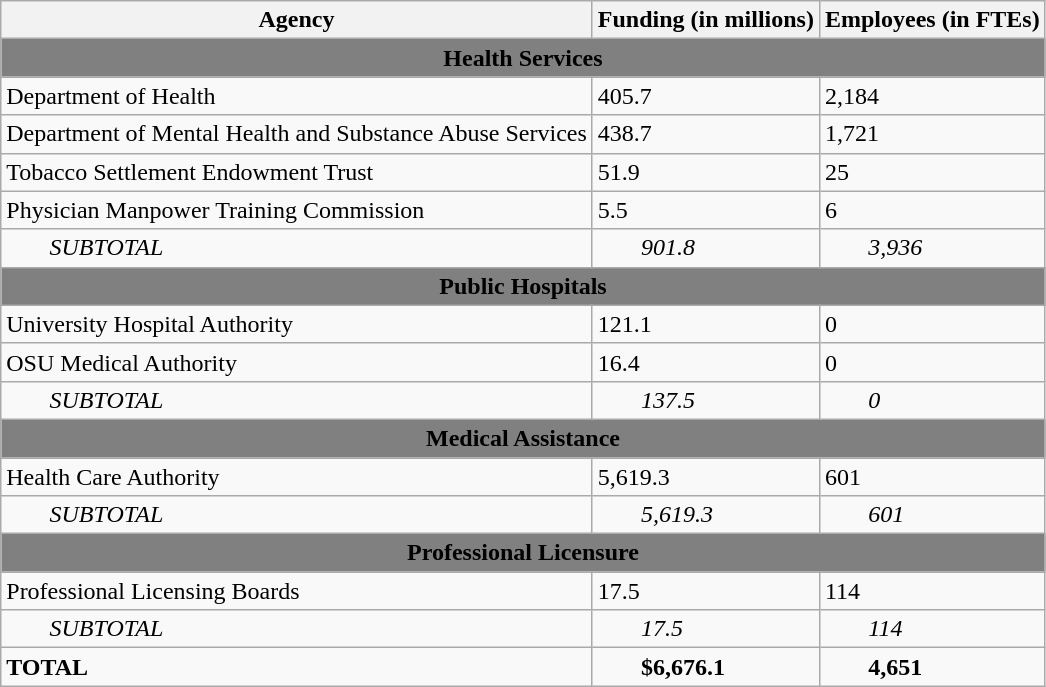<table class="wikitable">
<tr>
<th>Agency</th>
<th>Funding (in millions)</th>
<th>Employees (in FTEs)</th>
</tr>
<tr>
<td colspan="3"  style="text-align:center; background:grey;"><strong>Health Services</strong></td>
</tr>
<tr>
<td>Department of Health</td>
<td>405.7</td>
<td>2,184</td>
</tr>
<tr>
<td>Department of Mental Health and Substance Abuse Services</td>
<td>438.7</td>
<td>1,721</td>
</tr>
<tr>
<td>Tobacco Settlement Endowment Trust</td>
<td>51.9</td>
<td>25</td>
</tr>
<tr>
<td>Physician Manpower Training Commission</td>
<td>5.5</td>
<td>6</td>
</tr>
<tr>
<td style="padding-left: 2em;"><em>SUBTOTAL</em></td>
<td style="padding-left: 2em;"><em>901.8</em></td>
<td style="padding-left: 2em;"><em>3,936</em></td>
</tr>
<tr>
<td colspan="3"  style="text-align:center; background:grey;"><strong>Public Hospitals</strong></td>
</tr>
<tr>
<td>University Hospital Authority</td>
<td>121.1</td>
<td>0</td>
</tr>
<tr>
<td>OSU Medical Authority</td>
<td>16.4</td>
<td>0</td>
</tr>
<tr>
<td style="padding-left: 2em;"><em>SUBTOTAL</em></td>
<td style="padding-left: 2em;"><em>137.5</em></td>
<td style="padding-left: 2em;"><em>0</em></td>
</tr>
<tr>
<td colspan="3"  style="text-align:center; background:grey;"><strong>Medical Assistance</strong></td>
</tr>
<tr>
<td>Health Care Authority</td>
<td>5,619.3</td>
<td>601</td>
</tr>
<tr>
<td style="padding-left: 2em;"><em>SUBTOTAL</em></td>
<td style="padding-left: 2em;"><em>5,619.3</em></td>
<td style="padding-left: 2em;"><em>601</em></td>
</tr>
<tr>
<td colspan="3"  style="text-align:center; background:grey;"><strong>Professional Licensure</strong></td>
</tr>
<tr>
<td>Professional Licensing Boards</td>
<td>17.5</td>
<td>114</td>
</tr>
<tr>
<td style="padding-left: 2em;"><em>SUBTOTAL</em></td>
<td style="padding-left: 2em;"><em>17.5</em></td>
<td style="padding-left: 2em;"><em>114</em></td>
</tr>
<tr>
<td><strong>TOTAL</strong></td>
<td style="padding-left: 2em;"><strong>$6,676.1</strong></td>
<td style="padding-left: 2em;"><strong>4,651</strong></td>
</tr>
</table>
